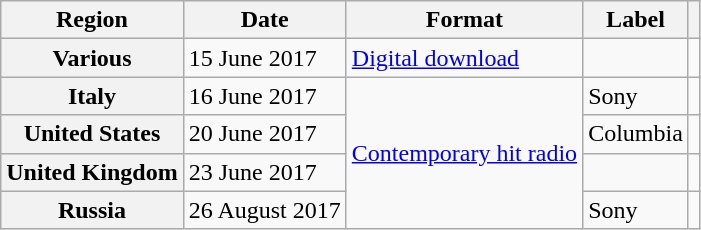<table class="wikitable plainrowheaders">
<tr>
<th scope="col">Region</th>
<th scope="col">Date</th>
<th scope="col">Format</th>
<th scope="col">Label</th>
<th scope="col" class="unsortable"></th>
</tr>
<tr>
<th scope="row">Various</th>
<td>15 June 2017</td>
<td><a href='#'>Digital download</a></td>
<td></td>
<td></td>
</tr>
<tr>
<th scope="row">Italy</th>
<td>16 June 2017</td>
<td rowspan="4"><a href='#'>Contemporary hit radio</a></td>
<td>Sony</td>
<td></td>
</tr>
<tr>
<th scope="row">United States</th>
<td>20 June 2017</td>
<td>Columbia</td>
<td></td>
</tr>
<tr>
<th scope="row">United Kingdom</th>
<td>23 June 2017</td>
<td></td>
<td></td>
</tr>
<tr>
<th scope="row">Russia</th>
<td>26 August 2017</td>
<td>Sony</td>
<td></td>
</tr>
</table>
